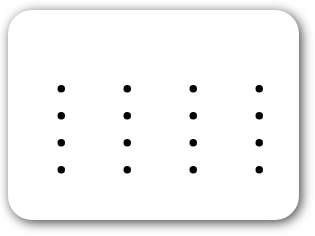<table style=" border-radius:1em; box-shadow: 0.1em 0.1em 0.5em rgba(0,0,0,0.75); background-color: white; border: 1px solid white; margin:10px 0px; padding: 5px;">
<tr>
<td><br><ul><li></li><li></li><li></li><li></li></ul></td>
<td valign="top"><br><ul><li></li><li></li><li></li><li></li></ul></td>
<td valign="top"><br><ul><li></li><li></li><li></li><li></li></ul></td>
<td valign="top"><br><ul><li></li><li></li><li></li><li></li></ul></td>
<td></td>
</tr>
</table>
